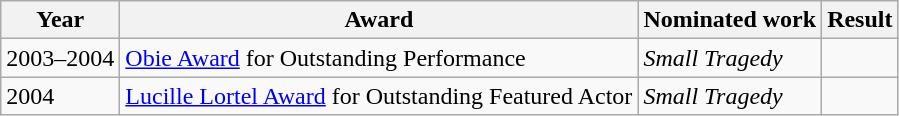<table class="wikitable sortable">
<tr>
<th>Year</th>
<th>Award</th>
<th>Nominated work</th>
<th>Result</th>
</tr>
<tr>
<td>2003–2004</td>
<td><a href='#'>Obie Award</a> for Outstanding Performance</td>
<td><em>Small Tragedy</em></td>
<td></td>
</tr>
<tr>
<td>2004</td>
<td><a href='#'>Lucille Lortel Award</a> for Outstanding Featured Actor</td>
<td><em>Small Tragedy</em></td>
<td></td>
</tr>
</table>
